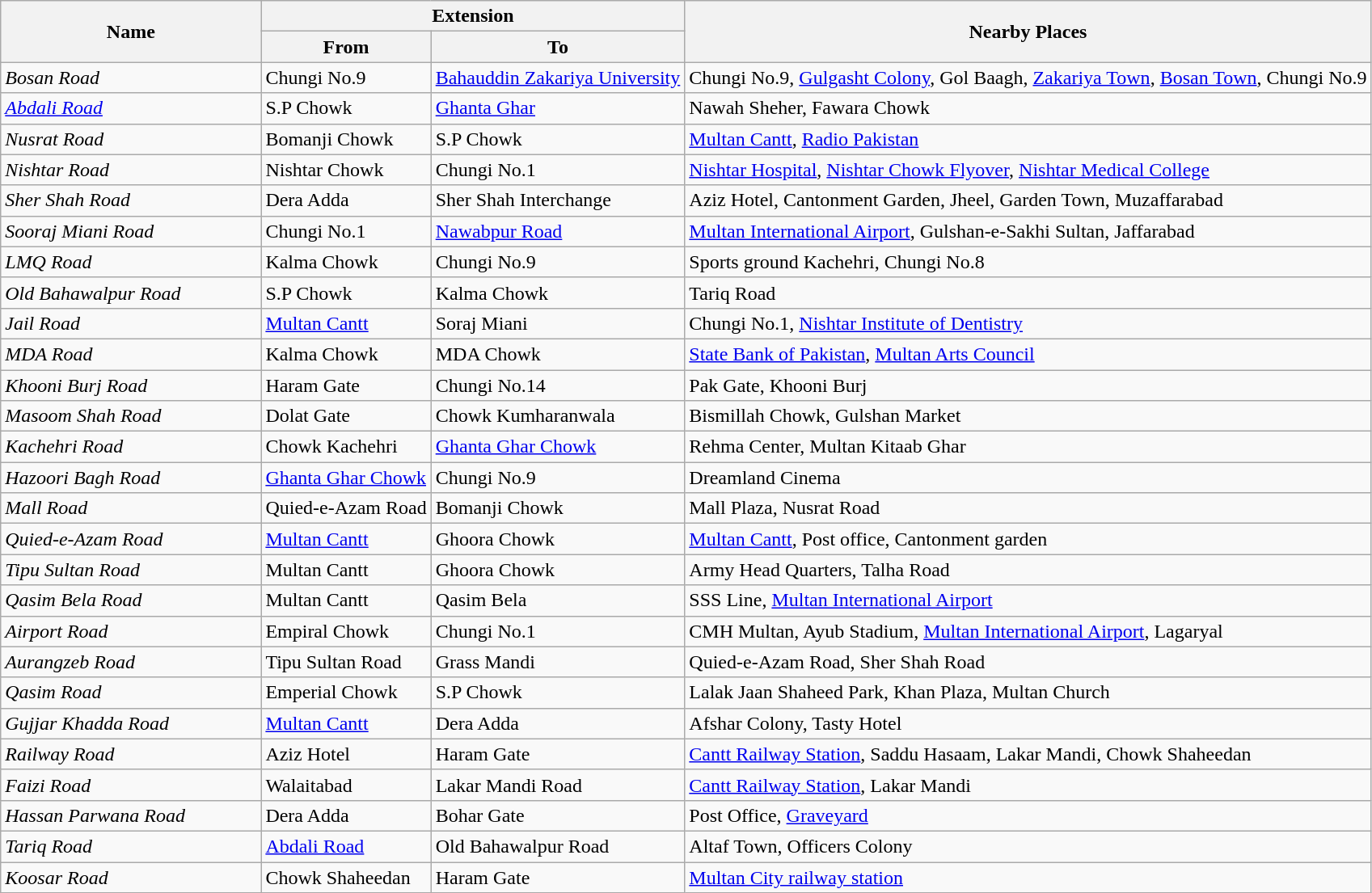<table class="wikitable">
<tr>
<th rowspan="2" style="width:19%;">Name</th>
<th colspan="2">Extension</th>
<th rowspan="2">Nearby Places</th>
</tr>
<tr>
<th>From</th>
<th>To</th>
</tr>
<tr>
<td><em>Bosan Road</em></td>
<td>Chungi No.9</td>
<td><a href='#'>Bahauddin Zakariya University</a></td>
<td>Chungi No.9, <a href='#'>Gulgasht Colony</a>, Gol Baagh, <a href='#'>Zakariya Town</a>, <a href='#'>Bosan Town</a>, Chungi No.9</td>
</tr>
<tr>
<td><em><a href='#'>Abdali Road</a></em></td>
<td>S.P Chowk</td>
<td><a href='#'>Ghanta Ghar</a></td>
<td>Nawah Sheher, Fawara Chowk</td>
</tr>
<tr>
<td><em>Nusrat Road</em></td>
<td>Bomanji Chowk</td>
<td>S.P Chowk</td>
<td><a href='#'>Multan Cantt</a>, <a href='#'>Radio Pakistan</a></td>
</tr>
<tr>
<td><em>Nishtar Road</em></td>
<td>Nishtar Chowk</td>
<td>Chungi No.1</td>
<td><a href='#'>Nishtar Hospital</a>, <a href='#'>Nishtar Chowk Flyover</a>, <a href='#'>Nishtar Medical College</a></td>
</tr>
<tr>
<td><em>Sher Shah Road</em></td>
<td>Dera Adda</td>
<td>Sher Shah Interchange</td>
<td>Aziz Hotel, Cantonment Garden, Jheel, Garden Town, Muzaffarabad</td>
</tr>
<tr>
<td><em>Sooraj Miani Road</em></td>
<td>Chungi No.1</td>
<td><a href='#'>Nawabpur Road</a></td>
<td><a href='#'>Multan International Airport</a>, Gulshan-e-Sakhi Sultan, Jaffarabad</td>
</tr>
<tr>
<td><em>LMQ Road</em></td>
<td>Kalma Chowk</td>
<td>Chungi No.9</td>
<td>Sports ground Kachehri, Chungi No.8</td>
</tr>
<tr>
<td><em>Old Bahawalpur Road</em></td>
<td>S.P Chowk</td>
<td>Kalma Chowk</td>
<td>Tariq Road</td>
</tr>
<tr>
<td><em>Jail Road</em></td>
<td><a href='#'>Multan Cantt</a></td>
<td>Soraj Miani</td>
<td>Chungi No.1, <a href='#'>Nishtar Institute of Dentistry</a></td>
</tr>
<tr>
<td><em>MDA Road</em></td>
<td>Kalma Chowk</td>
<td>MDA Chowk</td>
<td><a href='#'>State Bank of Pakistan</a>, <a href='#'>Multan Arts Council</a></td>
</tr>
<tr>
<td><em>Khooni Burj Road</em></td>
<td>Haram Gate</td>
<td>Chungi No.14</td>
<td>Pak Gate, Khooni Burj</td>
</tr>
<tr>
<td><em>Masoom Shah Road</em></td>
<td>Dolat Gate</td>
<td>Chowk Kumharanwala</td>
<td>Bismillah Chowk, Gulshan Market</td>
</tr>
<tr>
<td><em>Kachehri Road</em></td>
<td>Chowk Kachehri</td>
<td><a href='#'>Ghanta Ghar Chowk</a></td>
<td>Rehma Center, Multan Kitaab Ghar</td>
</tr>
<tr>
<td><em>Hazoori Bagh Road</em></td>
<td><a href='#'>Ghanta Ghar Chowk</a></td>
<td>Chungi No.9</td>
<td>Dreamland Cinema</td>
</tr>
<tr>
<td><em>Mall Road</em></td>
<td>Quied-e-Azam Road</td>
<td>Bomanji Chowk</td>
<td>Mall Plaza, Nusrat Road</td>
</tr>
<tr>
<td><em>Quied-e-Azam Road</em></td>
<td><a href='#'>Multan Cantt</a></td>
<td>Ghoora Chowk</td>
<td><a href='#'>Multan Cantt</a>, Post office, Cantonment garden</td>
</tr>
<tr>
<td><em>Tipu Sultan Road</em></td>
<td>Multan Cantt</td>
<td>Ghoora Chowk</td>
<td>Army Head Quarters, Talha Road</td>
</tr>
<tr>
<td><em>Qasim Bela Road</em></td>
<td>Multan Cantt</td>
<td>Qasim Bela</td>
<td>SSS Line, <a href='#'>Multan International Airport</a></td>
</tr>
<tr>
<td><em>Airport Road</em></td>
<td>Empiral Chowk</td>
<td>Chungi No.1</td>
<td>CMH Multan, Ayub Stadium, <a href='#'>Multan International Airport</a>, Lagaryal</td>
</tr>
<tr>
<td><em>Aurangzeb Road</em></td>
<td>Tipu Sultan Road</td>
<td>Grass Mandi</td>
<td>Quied-e-Azam Road, Sher Shah Road</td>
</tr>
<tr>
<td><em>Qasim Road</em></td>
<td>Emperial Chowk</td>
<td>S.P Chowk</td>
<td>Lalak Jaan Shaheed Park, Khan Plaza, Multan Church</td>
</tr>
<tr>
<td><em>Gujjar Khadda Road</em></td>
<td><a href='#'>Multan Cantt</a></td>
<td>Dera Adda</td>
<td>Afshar Colony, Tasty Hotel</td>
</tr>
<tr>
<td><em>Railway Road</em></td>
<td>Aziz Hotel</td>
<td>Haram Gate</td>
<td><a href='#'>Cantt Railway Station</a>, Saddu Hasaam, Lakar Mandi, Chowk Shaheedan</td>
</tr>
<tr>
<td><em>Faizi Road</em></td>
<td>Walaitabad</td>
<td>Lakar Mandi Road</td>
<td><a href='#'>Cantt Railway Station</a>, Lakar Mandi</td>
</tr>
<tr>
<td><em>Hassan Parwana Road</em></td>
<td>Dera Adda</td>
<td>Bohar Gate</td>
<td>Post Office, <a href='#'>Graveyard</a></td>
</tr>
<tr>
<td><em>Tariq Road</em></td>
<td><a href='#'>Abdali Road</a></td>
<td>Old Bahawalpur Road</td>
<td>Altaf Town, Officers Colony</td>
</tr>
<tr>
<td><em>Koosar Road</em></td>
<td>Chowk Shaheedan</td>
<td>Haram Gate</td>
<td><a href='#'>Multan City railway station</a></td>
</tr>
</table>
